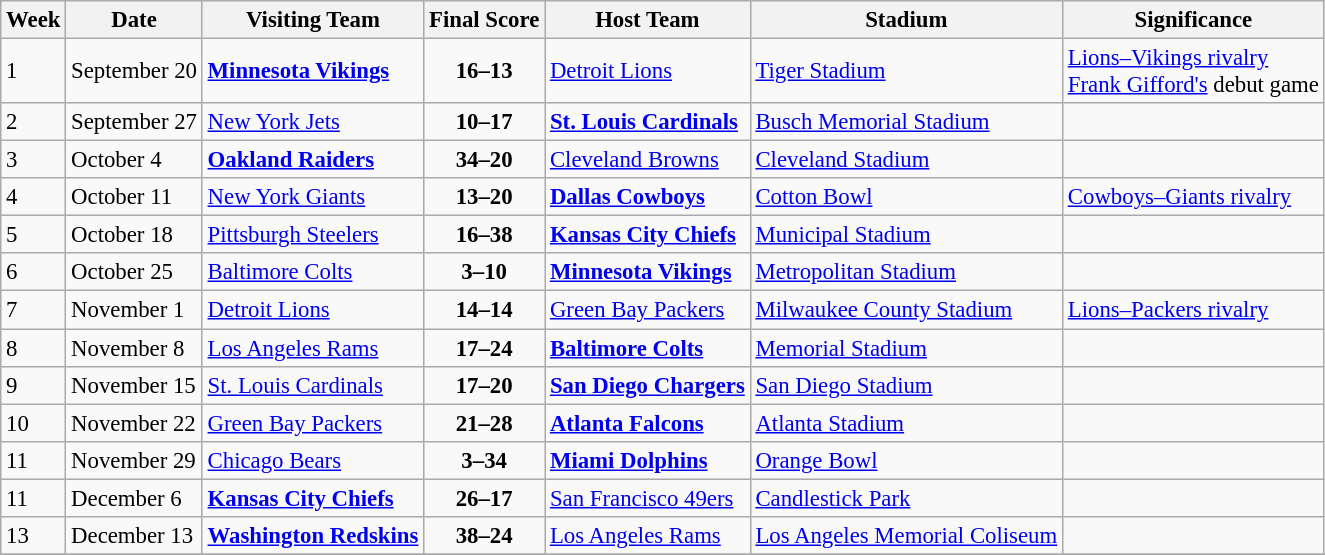<table class="wikitable" style="font-size: 95%;">
<tr>
<th>Week</th>
<th>Date</th>
<th>Visiting Team</th>
<th>Final Score</th>
<th>Host Team</th>
<th>Stadium</th>
<th>Significance</th>
</tr>
<tr>
<td>1</td>
<td>September 20</td>
<td><strong><a href='#'>Minnesota Vikings</a></strong></td>
<td align="center"><strong>16–13</strong></td>
<td><a href='#'>Detroit Lions</a></td>
<td><a href='#'>Tiger Stadium</a></td>
<td><a href='#'>Lions–Vikings rivalry</a><br><a href='#'>Frank Gifford's</a> debut game</td>
</tr>
<tr>
<td>2</td>
<td>September 27</td>
<td><a href='#'>New York Jets</a></td>
<td align="center"><strong>10–17</strong></td>
<td><strong><a href='#'>St. Louis Cardinals</a></strong></td>
<td><a href='#'>Busch Memorial Stadium</a></td>
<td></td>
</tr>
<tr>
<td>3</td>
<td>October 4</td>
<td><strong><a href='#'>Oakland Raiders</a></strong></td>
<td align="center"><strong>34–20</strong></td>
<td><a href='#'>Cleveland Browns</a></td>
<td><a href='#'>Cleveland Stadium</a></td>
<td></td>
</tr>
<tr>
<td>4</td>
<td>October 11</td>
<td><a href='#'>New York Giants</a></td>
<td align="center"><strong>13–20</strong></td>
<td><strong><a href='#'>Dallas Cowboys</a></strong></td>
<td><a href='#'>Cotton Bowl</a></td>
<td><a href='#'>Cowboys–Giants rivalry</a></td>
</tr>
<tr>
<td>5</td>
<td>October 18</td>
<td><a href='#'>Pittsburgh Steelers</a></td>
<td align="center"><strong>16–38</strong></td>
<td><strong><a href='#'>Kansas City Chiefs</a></strong></td>
<td><a href='#'>Municipal Stadium</a></td>
<td></td>
</tr>
<tr>
<td>6</td>
<td>October 25</td>
<td><a href='#'>Baltimore Colts</a></td>
<td align="center"><strong>3–10</strong></td>
<td><strong><a href='#'>Minnesota Vikings</a></strong></td>
<td><a href='#'>Metropolitan Stadium</a></td>
<td></td>
</tr>
<tr>
<td>7</td>
<td>November 1</td>
<td><a href='#'>Detroit Lions</a></td>
<td align="center"><strong>14–14</strong></td>
<td><a href='#'>Green Bay Packers</a></td>
<td><a href='#'>Milwaukee County Stadium</a></td>
<td><a href='#'>Lions–Packers rivalry</a></td>
</tr>
<tr>
<td>8</td>
<td>November 8</td>
<td><a href='#'>Los Angeles Rams</a></td>
<td align="center"><strong>17–24</strong></td>
<td><strong><a href='#'>Baltimore Colts</a></strong></td>
<td><a href='#'>Memorial Stadium</a></td>
<td></td>
</tr>
<tr>
<td>9</td>
<td>November 15</td>
<td><a href='#'>St. Louis Cardinals</a></td>
<td align="center"><strong>17–20</strong></td>
<td><strong><a href='#'>San Diego Chargers</a></strong></td>
<td><a href='#'>San Diego Stadium</a></td>
<td></td>
</tr>
<tr>
<td>10</td>
<td>November 22</td>
<td><a href='#'>Green Bay Packers</a></td>
<td align="center"><strong>21–28</strong></td>
<td><strong><a href='#'>Atlanta Falcons</a></strong></td>
<td><a href='#'>Atlanta Stadium</a></td>
<td></td>
</tr>
<tr>
<td>11</td>
<td>November 29</td>
<td><a href='#'>Chicago Bears</a></td>
<td align="center"><strong>3–34</strong></td>
<td><strong><a href='#'>Miami Dolphins</a></strong></td>
<td><a href='#'>Orange Bowl</a></td>
<td></td>
</tr>
<tr>
<td>11</td>
<td>December 6</td>
<td><strong><a href='#'>Kansas City Chiefs</a></strong></td>
<td align="center"><strong>26–17</strong></td>
<td><a href='#'>San Francisco 49ers</a></td>
<td><a href='#'>Candlestick Park</a></td>
<td></td>
</tr>
<tr>
<td>13</td>
<td>December 13</td>
<td><strong><a href='#'>Washington Redskins</a></strong></td>
<td align="center"><strong>38–24</strong></td>
<td><a href='#'>Los Angeles Rams</a></td>
<td><a href='#'>Los Angeles Memorial Coliseum</a></td>
<td></td>
</tr>
<tr>
</tr>
</table>
